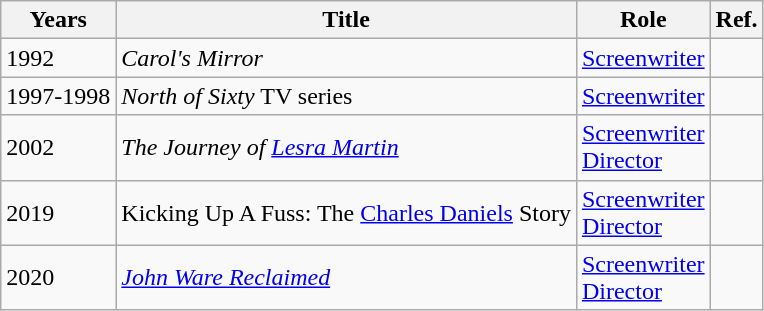<table class="wikitable">
<tr>
<th>Years</th>
<th>Title</th>
<th>Role</th>
<th>Ref.</th>
</tr>
<tr>
<td>1992</td>
<td><em>Carol's Mirror</em></td>
<td><a href='#'>Screenwriter</a></td>
<td></td>
</tr>
<tr>
<td>1997-1998</td>
<td><em>North of Sixty</em> TV series</td>
<td><a href='#'>Screenwriter</a></td>
<td></td>
</tr>
<tr>
<td>2002</td>
<td><em>The Journey of <a href='#'>Lesra Martin</a></em></td>
<td><a href='#'>Screenwriter</a><br><a href='#'>Director</a></td>
<td></td>
</tr>
<tr>
<td>2019</td>
<td>Kicking Up A Fuss: The <a href='#'>Charles Daniels</a> Story</td>
<td><a href='#'>Screenwriter</a><br><a href='#'>Director</a></td>
<td></td>
</tr>
<tr>
<td>2020</td>
<td><em><a href='#'>John Ware Reclaimed</a></em></td>
<td><a href='#'>Screenwriter</a><br><a href='#'>Director</a></td>
<td></td>
</tr>
</table>
